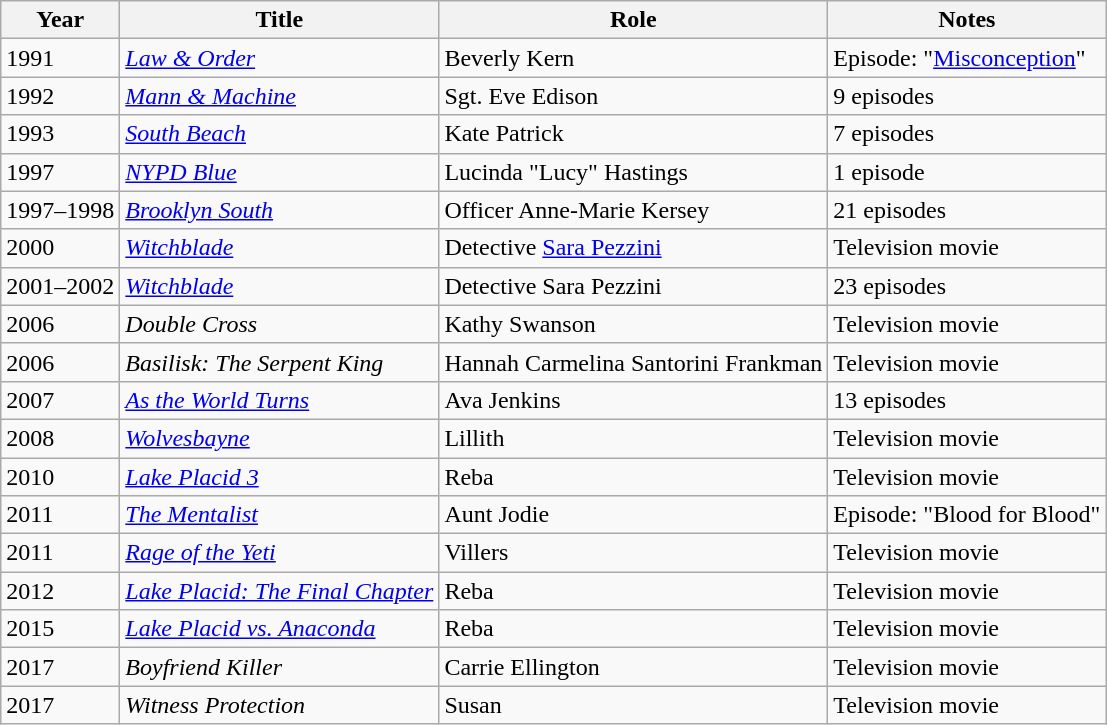<table class="wikitable sortable">
<tr>
<th>Year</th>
<th>Title</th>
<th>Role</th>
<th class="unsortable">Notes</th>
</tr>
<tr>
<td>1991</td>
<td><em><a href='#'>Law & Order</a></em></td>
<td>Beverly Kern</td>
<td>Episode: "<a href='#'>Misconception</a>"</td>
</tr>
<tr>
<td>1992</td>
<td><em><a href='#'>Mann & Machine</a></em></td>
<td>Sgt. Eve Edison</td>
<td>9 episodes</td>
</tr>
<tr>
<td>1993</td>
<td><em><a href='#'>South Beach</a></em></td>
<td>Kate Patrick</td>
<td>7 episodes</td>
</tr>
<tr>
<td>1997</td>
<td><em><a href='#'>NYPD Blue</a></em></td>
<td>Lucinda "Lucy" Hastings</td>
<td>1 episode</td>
</tr>
<tr>
<td>1997–1998</td>
<td><em><a href='#'>Brooklyn South</a></em></td>
<td>Officer Anne-Marie Kersey</td>
<td>21 episodes</td>
</tr>
<tr>
<td>2000</td>
<td><em><a href='#'>Witchblade</a></em></td>
<td>Detective <a href='#'>Sara Pezzini</a></td>
<td>Television movie</td>
</tr>
<tr>
<td>2001–2002</td>
<td><em><a href='#'>Witchblade</a></em></td>
<td>Detective Sara Pezzini</td>
<td>23 episodes</td>
</tr>
<tr>
<td>2006</td>
<td><em>Double Cross</em></td>
<td>Kathy Swanson</td>
<td>Television movie</td>
</tr>
<tr>
<td>2006</td>
<td><em>Basilisk: The Serpent King</em></td>
<td>Hannah Carmelina Santorini Frankman</td>
<td>Television movie</td>
</tr>
<tr>
<td>2007</td>
<td><em><a href='#'>As the World Turns</a></em></td>
<td>Ava Jenkins</td>
<td>13 episodes</td>
</tr>
<tr>
<td>2008</td>
<td><em><a href='#'>Wolvesbayne</a></em></td>
<td>Lillith</td>
<td>Television movie</td>
</tr>
<tr>
<td>2010</td>
<td><em><a href='#'>Lake Placid 3</a></em></td>
<td>Reba</td>
<td>Television movie</td>
</tr>
<tr>
<td>2011</td>
<td data-sort-value="Mentalist, The"><em><a href='#'>The Mentalist</a></em></td>
<td>Aunt Jodie</td>
<td>Episode: "Blood for Blood"</td>
</tr>
<tr>
<td>2011</td>
<td><em><a href='#'>Rage of the Yeti</a></em></td>
<td>Villers</td>
<td>Television movie</td>
</tr>
<tr>
<td>2012</td>
<td><em><a href='#'>Lake Placid: The Final Chapter</a></em></td>
<td>Reba</td>
<td>Television movie</td>
</tr>
<tr>
<td>2015</td>
<td><em><a href='#'>Lake Placid vs. Anaconda</a></em></td>
<td>Reba</td>
<td>Television movie</td>
</tr>
<tr>
<td>2017</td>
<td><em>Boyfriend Killer</em></td>
<td>Carrie Ellington</td>
<td>Television movie</td>
</tr>
<tr>
<td>2017</td>
<td><em>Witness Protection</em></td>
<td>Susan</td>
<td>Television movie</td>
</tr>
</table>
